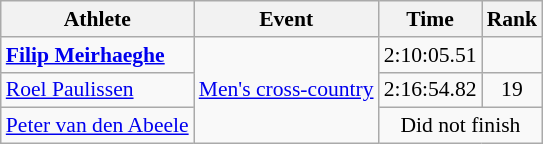<table class=wikitable style="font-size:90%; text-align:center">
<tr>
<th>Athlete</th>
<th>Event</th>
<th>Time</th>
<th>Rank</th>
</tr>
<tr>
<td align=left><strong><a href='#'>Filip Meirhaeghe</a></strong></td>
<td align=left rowspan=3><a href='#'>Men's cross-country</a></td>
<td>2:10:05.51</td>
<td></td>
</tr>
<tr>
<td align=left><a href='#'>Roel Paulissen</a></td>
<td>2:16:54.82</td>
<td>19</td>
</tr>
<tr>
<td align=left><a href='#'>Peter van den Abeele</a></td>
<td colspan=2>Did not finish</td>
</tr>
</table>
